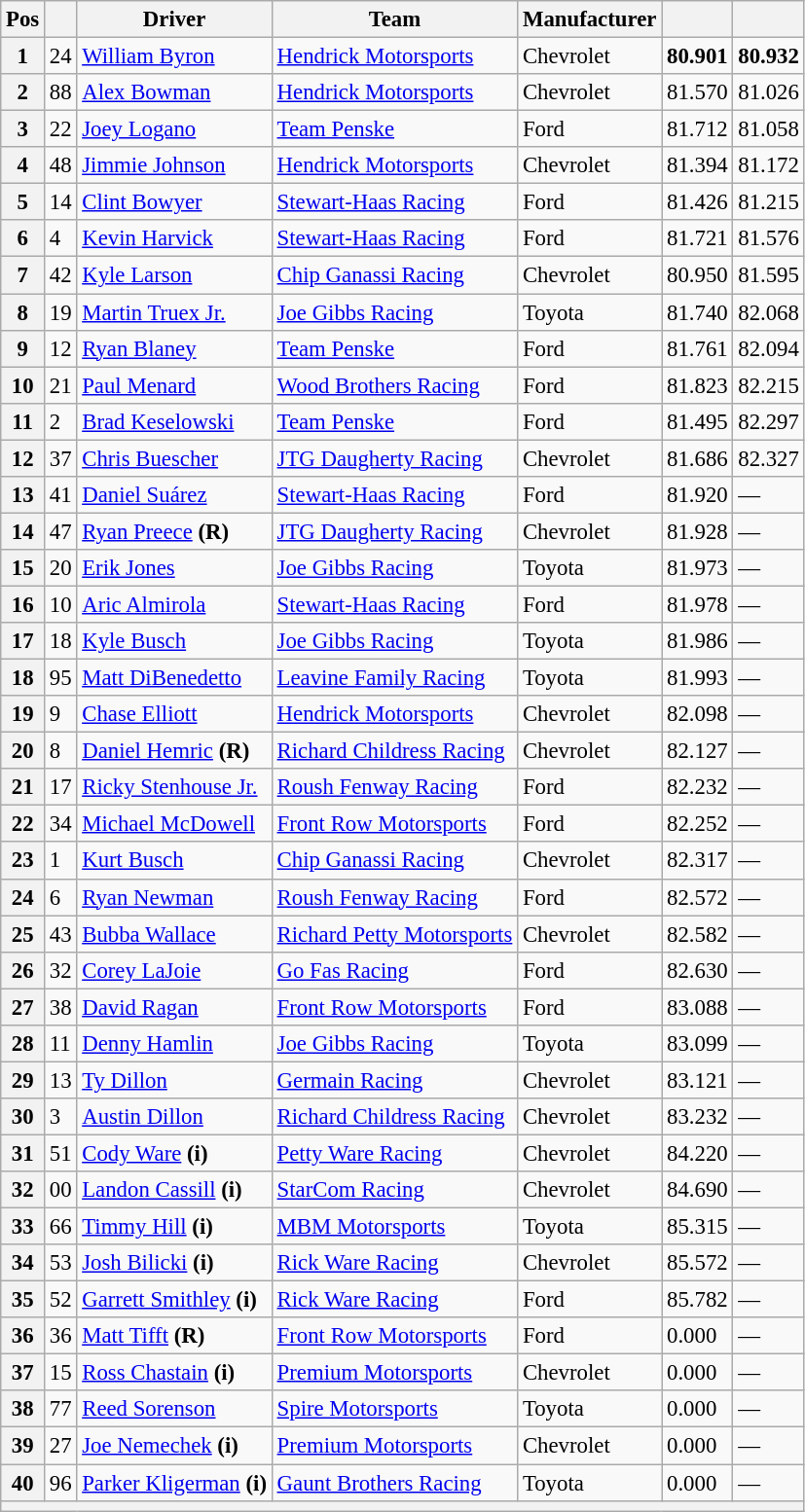<table class="wikitable" style="font-size:95%">
<tr>
<th>Pos</th>
<th></th>
<th>Driver</th>
<th>Team</th>
<th>Manufacturer</th>
<th></th>
<th></th>
</tr>
<tr>
<th>1</th>
<td>24</td>
<td><a href='#'>William Byron</a></td>
<td><a href='#'>Hendrick Motorsports</a></td>
<td>Chevrolet</td>
<td><strong>80.901</strong></td>
<td><strong>80.932</strong></td>
</tr>
<tr>
<th>2</th>
<td>88</td>
<td><a href='#'>Alex Bowman</a></td>
<td><a href='#'>Hendrick Motorsports</a></td>
<td>Chevrolet</td>
<td>81.570</td>
<td>81.026</td>
</tr>
<tr>
<th>3</th>
<td>22</td>
<td><a href='#'>Joey Logano</a></td>
<td><a href='#'>Team Penske</a></td>
<td>Ford</td>
<td>81.712</td>
<td>81.058</td>
</tr>
<tr>
<th>4</th>
<td>48</td>
<td><a href='#'>Jimmie Johnson</a></td>
<td><a href='#'>Hendrick Motorsports</a></td>
<td>Chevrolet</td>
<td>81.394</td>
<td>81.172</td>
</tr>
<tr>
<th>5</th>
<td>14</td>
<td><a href='#'>Clint Bowyer</a></td>
<td><a href='#'>Stewart-Haas Racing</a></td>
<td>Ford</td>
<td>81.426</td>
<td>81.215</td>
</tr>
<tr>
<th>6</th>
<td>4</td>
<td><a href='#'>Kevin Harvick</a></td>
<td><a href='#'>Stewart-Haas Racing</a></td>
<td>Ford</td>
<td>81.721</td>
<td>81.576</td>
</tr>
<tr>
<th>7</th>
<td>42</td>
<td><a href='#'>Kyle Larson</a></td>
<td><a href='#'>Chip Ganassi Racing</a></td>
<td>Chevrolet</td>
<td>80.950</td>
<td>81.595</td>
</tr>
<tr>
<th>8</th>
<td>19</td>
<td><a href='#'>Martin Truex Jr.</a></td>
<td><a href='#'>Joe Gibbs Racing</a></td>
<td>Toyota</td>
<td>81.740</td>
<td>82.068</td>
</tr>
<tr>
<th>9</th>
<td>12</td>
<td><a href='#'>Ryan Blaney</a></td>
<td><a href='#'>Team Penske</a></td>
<td>Ford</td>
<td>81.761</td>
<td>82.094</td>
</tr>
<tr>
<th>10</th>
<td>21</td>
<td><a href='#'>Paul Menard</a></td>
<td><a href='#'>Wood Brothers Racing</a></td>
<td>Ford</td>
<td>81.823</td>
<td>82.215</td>
</tr>
<tr>
<th>11</th>
<td>2</td>
<td><a href='#'>Brad Keselowski</a></td>
<td><a href='#'>Team Penske</a></td>
<td>Ford</td>
<td>81.495</td>
<td>82.297</td>
</tr>
<tr>
<th>12</th>
<td>37</td>
<td><a href='#'>Chris Buescher</a></td>
<td><a href='#'>JTG Daugherty Racing</a></td>
<td>Chevrolet</td>
<td>81.686</td>
<td>82.327</td>
</tr>
<tr>
<th>13</th>
<td>41</td>
<td><a href='#'>Daniel Suárez</a></td>
<td><a href='#'>Stewart-Haas Racing</a></td>
<td>Ford</td>
<td>81.920</td>
<td>—</td>
</tr>
<tr>
<th>14</th>
<td>47</td>
<td><a href='#'>Ryan Preece</a> <strong>(R)</strong></td>
<td><a href='#'>JTG Daugherty Racing</a></td>
<td>Chevrolet</td>
<td>81.928</td>
<td>—</td>
</tr>
<tr>
<th>15</th>
<td>20</td>
<td><a href='#'>Erik Jones</a></td>
<td><a href='#'>Joe Gibbs Racing</a></td>
<td>Toyota</td>
<td>81.973</td>
<td>—</td>
</tr>
<tr>
<th>16</th>
<td>10</td>
<td><a href='#'>Aric Almirola</a></td>
<td><a href='#'>Stewart-Haas Racing</a></td>
<td>Ford</td>
<td>81.978</td>
<td>—</td>
</tr>
<tr>
<th>17</th>
<td>18</td>
<td><a href='#'>Kyle Busch</a></td>
<td><a href='#'>Joe Gibbs Racing</a></td>
<td>Toyota</td>
<td>81.986</td>
<td>—</td>
</tr>
<tr>
<th>18</th>
<td>95</td>
<td><a href='#'>Matt DiBenedetto</a></td>
<td><a href='#'>Leavine Family Racing</a></td>
<td>Toyota</td>
<td>81.993</td>
<td>—</td>
</tr>
<tr>
<th>19</th>
<td>9</td>
<td><a href='#'>Chase Elliott</a></td>
<td><a href='#'>Hendrick Motorsports</a></td>
<td>Chevrolet</td>
<td>82.098</td>
<td>—</td>
</tr>
<tr>
<th>20</th>
<td>8</td>
<td><a href='#'>Daniel Hemric</a> <strong>(R)</strong></td>
<td><a href='#'>Richard Childress Racing</a></td>
<td>Chevrolet</td>
<td>82.127</td>
<td>—</td>
</tr>
<tr>
<th>21</th>
<td>17</td>
<td><a href='#'>Ricky Stenhouse Jr.</a></td>
<td><a href='#'>Roush Fenway Racing</a></td>
<td>Ford</td>
<td>82.232</td>
<td>—</td>
</tr>
<tr>
<th>22</th>
<td>34</td>
<td><a href='#'>Michael McDowell</a></td>
<td><a href='#'>Front Row Motorsports</a></td>
<td>Ford</td>
<td>82.252</td>
<td>—</td>
</tr>
<tr>
<th>23</th>
<td>1</td>
<td><a href='#'>Kurt Busch</a></td>
<td><a href='#'>Chip Ganassi Racing</a></td>
<td>Chevrolet</td>
<td>82.317</td>
<td>—</td>
</tr>
<tr>
<th>24</th>
<td>6</td>
<td><a href='#'>Ryan Newman</a></td>
<td><a href='#'>Roush Fenway Racing</a></td>
<td>Ford</td>
<td>82.572</td>
<td>—</td>
</tr>
<tr>
<th>25</th>
<td>43</td>
<td><a href='#'>Bubba Wallace</a></td>
<td><a href='#'>Richard Petty Motorsports</a></td>
<td>Chevrolet</td>
<td>82.582</td>
<td>—</td>
</tr>
<tr>
<th>26</th>
<td>32</td>
<td><a href='#'>Corey LaJoie</a></td>
<td><a href='#'>Go Fas Racing</a></td>
<td>Ford</td>
<td>82.630</td>
<td>—</td>
</tr>
<tr>
<th>27</th>
<td>38</td>
<td><a href='#'>David Ragan</a></td>
<td><a href='#'>Front Row Motorsports</a></td>
<td>Ford</td>
<td>83.088</td>
<td>—</td>
</tr>
<tr>
<th>28</th>
<td>11</td>
<td><a href='#'>Denny Hamlin</a></td>
<td><a href='#'>Joe Gibbs Racing</a></td>
<td>Toyota</td>
<td>83.099</td>
<td>—</td>
</tr>
<tr>
<th>29</th>
<td>13</td>
<td><a href='#'>Ty Dillon</a></td>
<td><a href='#'>Germain Racing</a></td>
<td>Chevrolet</td>
<td>83.121</td>
<td>—</td>
</tr>
<tr>
<th>30</th>
<td>3</td>
<td><a href='#'>Austin Dillon</a></td>
<td><a href='#'>Richard Childress Racing</a></td>
<td>Chevrolet</td>
<td>83.232</td>
<td>—</td>
</tr>
<tr>
<th>31</th>
<td>51</td>
<td><a href='#'>Cody Ware</a> <strong>(i)</strong></td>
<td><a href='#'>Petty Ware Racing</a></td>
<td>Chevrolet</td>
<td>84.220</td>
<td>—</td>
</tr>
<tr>
<th>32</th>
<td>00</td>
<td><a href='#'>Landon Cassill</a> <strong>(i)</strong></td>
<td><a href='#'>StarCom Racing</a></td>
<td>Chevrolet</td>
<td>84.690</td>
<td>—</td>
</tr>
<tr>
<th>33</th>
<td>66</td>
<td><a href='#'>Timmy Hill</a> <strong>(i)</strong></td>
<td><a href='#'>MBM Motorsports</a></td>
<td>Toyota</td>
<td>85.315</td>
<td>—</td>
</tr>
<tr>
<th>34</th>
<td>53</td>
<td><a href='#'>Josh Bilicki</a> <strong>(i)</strong></td>
<td><a href='#'>Rick Ware Racing</a></td>
<td>Chevrolet</td>
<td>85.572</td>
<td>—</td>
</tr>
<tr>
<th>35</th>
<td>52</td>
<td><a href='#'>Garrett Smithley</a> <strong>(i)</strong></td>
<td><a href='#'>Rick Ware Racing</a></td>
<td>Ford</td>
<td>85.782</td>
<td>—</td>
</tr>
<tr>
<th>36</th>
<td>36</td>
<td><a href='#'>Matt Tifft</a> <strong>(R)</strong></td>
<td><a href='#'>Front Row Motorsports</a></td>
<td>Ford</td>
<td>0.000</td>
<td>—</td>
</tr>
<tr>
<th>37</th>
<td>15</td>
<td><a href='#'>Ross Chastain</a> <strong>(i)</strong></td>
<td><a href='#'>Premium Motorsports</a></td>
<td>Chevrolet</td>
<td>0.000</td>
<td>—</td>
</tr>
<tr>
<th>38</th>
<td>77</td>
<td><a href='#'>Reed Sorenson</a></td>
<td><a href='#'>Spire Motorsports</a></td>
<td>Toyota</td>
<td>0.000</td>
<td>—</td>
</tr>
<tr>
<th>39</th>
<td>27</td>
<td><a href='#'>Joe Nemechek</a> <strong>(i)</strong></td>
<td><a href='#'>Premium Motorsports</a></td>
<td>Chevrolet</td>
<td>0.000</td>
<td>—</td>
</tr>
<tr>
<th>40</th>
<td>96</td>
<td><a href='#'>Parker Kligerman</a> <strong>(i)</strong></td>
<td><a href='#'>Gaunt Brothers Racing</a></td>
<td>Toyota</td>
<td>0.000</td>
<td>—</td>
</tr>
<tr>
<th colspan="7"></th>
</tr>
</table>
